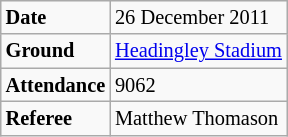<table class="wikitable" style="font-size:85%;">
<tr>
<td><strong>Date</strong></td>
<td>26 December 2011</td>
</tr>
<tr>
<td><strong>Ground</strong></td>
<td><a href='#'>Headingley Stadium</a></td>
</tr>
<tr>
<td><strong>Attendance</strong></td>
<td>9062</td>
</tr>
<tr>
<td><strong>Referee</strong></td>
<td>Matthew Thomason</td>
</tr>
</table>
